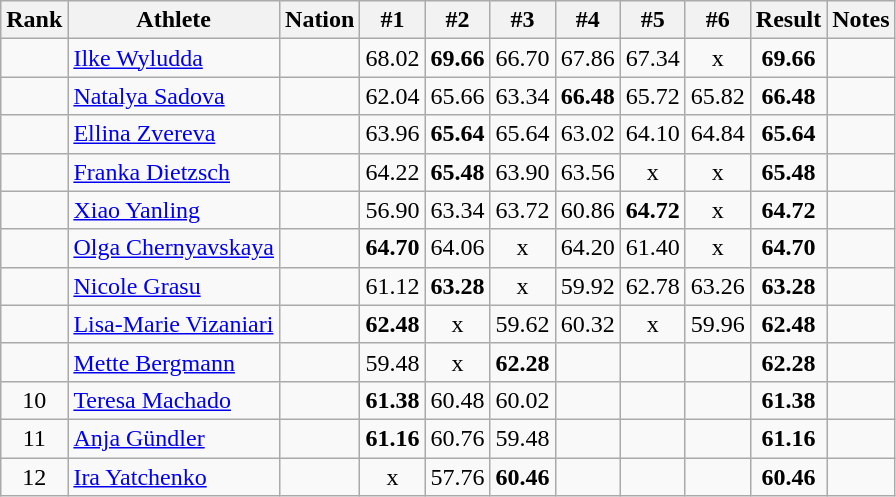<table class="wikitable sortable" style="text-align:center">
<tr>
<th>Rank</th>
<th>Athlete</th>
<th>Nation</th>
<th>#1</th>
<th>#2</th>
<th>#3</th>
<th>#4</th>
<th>#5</th>
<th>#6</th>
<th>Result</th>
<th>Notes</th>
</tr>
<tr>
<td></td>
<td align=left><a href='#'>Ilke Wyludda</a></td>
<td align=left></td>
<td>68.02</td>
<td><strong>69.66</strong></td>
<td>66.70</td>
<td>67.86</td>
<td>67.34</td>
<td>x</td>
<td><strong>69.66</strong></td>
<td></td>
</tr>
<tr>
<td></td>
<td align=left><a href='#'>Natalya Sadova</a></td>
<td align=left></td>
<td>62.04</td>
<td>65.66</td>
<td>63.34</td>
<td><strong>66.48</strong></td>
<td>65.72</td>
<td>65.82</td>
<td><strong>66.48</strong></td>
<td></td>
</tr>
<tr>
<td></td>
<td align=left><a href='#'>Ellina Zvereva</a></td>
<td align=left></td>
<td>63.96</td>
<td><strong>65.64</strong></td>
<td>65.64</td>
<td>63.02</td>
<td>64.10</td>
<td>64.84</td>
<td><strong>65.64</strong></td>
<td></td>
</tr>
<tr>
<td></td>
<td align=left><a href='#'>Franka Dietzsch</a></td>
<td align=left></td>
<td>64.22</td>
<td><strong>65.48</strong></td>
<td>63.90</td>
<td>63.56</td>
<td>x</td>
<td>x</td>
<td><strong>65.48</strong></td>
<td></td>
</tr>
<tr>
<td></td>
<td align=left><a href='#'>Xiao Yanling</a></td>
<td align=left></td>
<td>56.90</td>
<td>63.34</td>
<td>63.72</td>
<td>60.86</td>
<td><strong>64.72</strong></td>
<td>x</td>
<td><strong>64.72</strong></td>
<td></td>
</tr>
<tr>
<td></td>
<td align=left><a href='#'>Olga Chernyavskaya</a></td>
<td align=left></td>
<td><strong>64.70</strong></td>
<td>64.06</td>
<td>x</td>
<td>64.20</td>
<td>61.40</td>
<td>x</td>
<td><strong>64.70</strong></td>
<td></td>
</tr>
<tr>
<td></td>
<td align=left><a href='#'>Nicole Grasu</a></td>
<td align=left></td>
<td>61.12</td>
<td><strong>63.28</strong></td>
<td>x</td>
<td>59.92</td>
<td>62.78</td>
<td>63.26</td>
<td><strong>63.28</strong></td>
<td></td>
</tr>
<tr>
<td></td>
<td align=left><a href='#'>Lisa-Marie Vizaniari</a></td>
<td align=left></td>
<td><strong>62.48</strong></td>
<td>x</td>
<td>59.62</td>
<td>60.32</td>
<td>x</td>
<td>59.96</td>
<td><strong>62.48</strong></td>
<td></td>
</tr>
<tr>
<td></td>
<td align=left><a href='#'>Mette Bergmann</a></td>
<td align=left></td>
<td>59.48</td>
<td>x</td>
<td><strong>62.28</strong></td>
<td></td>
<td></td>
<td></td>
<td><strong>62.28</strong></td>
<td></td>
</tr>
<tr>
<td>10</td>
<td align=left><a href='#'>Teresa Machado</a></td>
<td align=left></td>
<td><strong>61.38</strong></td>
<td>60.48</td>
<td>60.02</td>
<td></td>
<td></td>
<td></td>
<td><strong>61.38</strong></td>
<td></td>
</tr>
<tr>
<td>11</td>
<td align=left><a href='#'>Anja Gündler</a></td>
<td align=left></td>
<td><strong>61.16</strong></td>
<td>60.76</td>
<td>59.48</td>
<td></td>
<td></td>
<td></td>
<td><strong>61.16</strong></td>
<td></td>
</tr>
<tr>
<td>12</td>
<td align=left><a href='#'>Ira Yatchenko</a></td>
<td align=left></td>
<td>x</td>
<td>57.76</td>
<td><strong>60.46</strong></td>
<td></td>
<td></td>
<td></td>
<td><strong>60.46</strong></td>
<td></td>
</tr>
</table>
